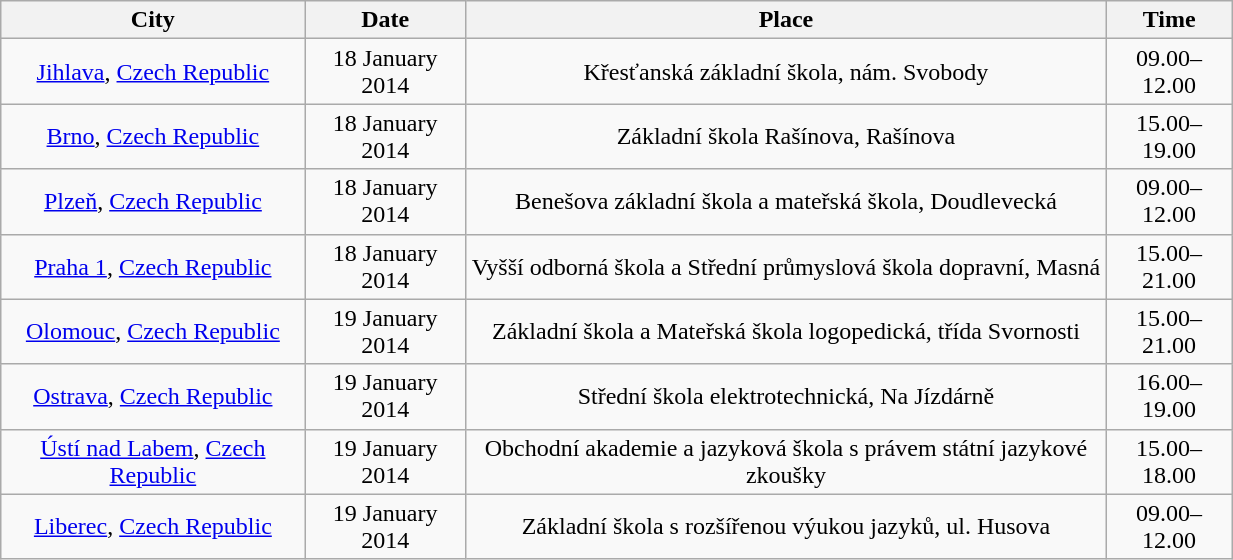<table class="wikitable" style="text-align:center; width:65%;">
<tr>
<th>City</th>
<th>Date</th>
<th>Place</th>
<th>Time</th>
</tr>
<tr>
<td><a href='#'>Jihlava</a>, <a href='#'>Czech Republic</a></td>
<td>18 January 2014</td>
<td>Křesťanská základní škola, nám. Svobody</td>
<td>09.00–12.00</td>
</tr>
<tr>
<td><a href='#'>Brno</a>, <a href='#'>Czech Republic</a></td>
<td>18 January 2014</td>
<td>Základní škola Rašínova, Rašínova</td>
<td>15.00–19.00</td>
</tr>
<tr>
<td><a href='#'>Plzeň</a>, <a href='#'>Czech Republic</a></td>
<td>18 January 2014</td>
<td>Benešova základní škola a mateřská škola, Doudlevecká</td>
<td>09.00–12.00</td>
</tr>
<tr>
<td><a href='#'>Praha 1</a>, <a href='#'>Czech Republic</a></td>
<td>18 January 2014</td>
<td>Vyšší odborná škola a Střední průmyslová škola dopravní, Masná</td>
<td>15.00–21.00</td>
</tr>
<tr>
<td><a href='#'>Olomouc</a>, <a href='#'>Czech Republic</a></td>
<td>19 January 2014</td>
<td>Základní škola a Mateřská škola logopedická, třída Svornosti</td>
<td>15.00–21.00</td>
</tr>
<tr>
<td><a href='#'>Ostrava</a>, <a href='#'>Czech Republic</a></td>
<td>19 January 2014</td>
<td>Střední škola elektrotechnická, Na Jízdárně</td>
<td>16.00–19.00</td>
</tr>
<tr>
<td><a href='#'>Ústí nad Labem</a>, <a href='#'>Czech Republic</a></td>
<td>19 January 2014</td>
<td>Obchodní akademie a jazyková škola s právem státní jazykové zkoušky</td>
<td>15.00–18.00</td>
</tr>
<tr>
<td><a href='#'>Liberec</a>, <a href='#'>Czech Republic</a></td>
<td>19 January 2014</td>
<td>Základní škola s rozšířenou výukou jazyků, ul. Husova</td>
<td>09.00–12.00</td>
</tr>
</table>
